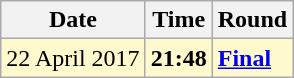<table class="wikitable">
<tr>
<th>Date</th>
<th>Time</th>
<th>Round</th>
</tr>
<tr style=background:lemonchiffon>
<td>22 April 2017</td>
<td><strong>21:48</strong></td>
<td><strong><a href='#'>Final</a></strong></td>
</tr>
</table>
